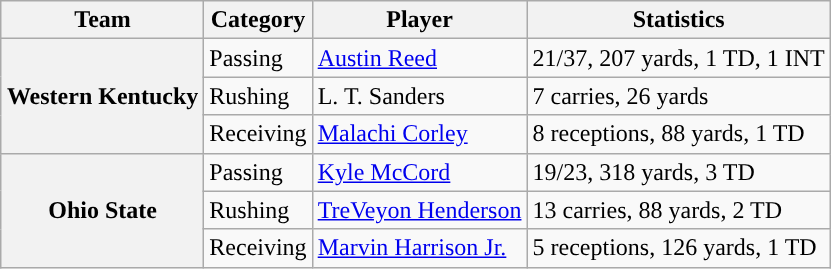<table class="wikitable" style="float:right">
<tr>
<th>Team</th>
<th>Category</th>
<th>Player</th>
<th>Statistics</th>
</tr>
<tr>
<th rowspan=3>Western Kentucky</th>
<td>Passing</td>
<td><a href='#'>Austin Reed</a></td>
<td>21/37, 207 yards, 1 TD, 1 INT</td>
</tr>
<tr>
<td>Rushing</td>
<td>L. T. Sanders</td>
<td>7 carries, 26 yards</td>
</tr>
<tr>
<td>Receiving</td>
<td><a href='#'>Malachi Corley</a></td>
<td>8 receptions, 88 yards, 1 TD</td>
</tr>
<tr>
<th rowspan=3>Ohio State</th>
<td>Passing</td>
<td><a href='#'>Kyle McCord</a></td>
<td>19/23, 318 yards, 3 TD</td>
</tr>
<tr>
<td>Rushing</td>
<td><a href='#'>TreVeyon Henderson</a></td>
<td>13 carries, 88 yards, 2 TD</td>
</tr>
<tr>
<td>Receiving</td>
<td><a href='#'>Marvin Harrison Jr.</a></td>
<td>5 receptions, 126 yards, 1 TD</td>
</tr>
</table>
